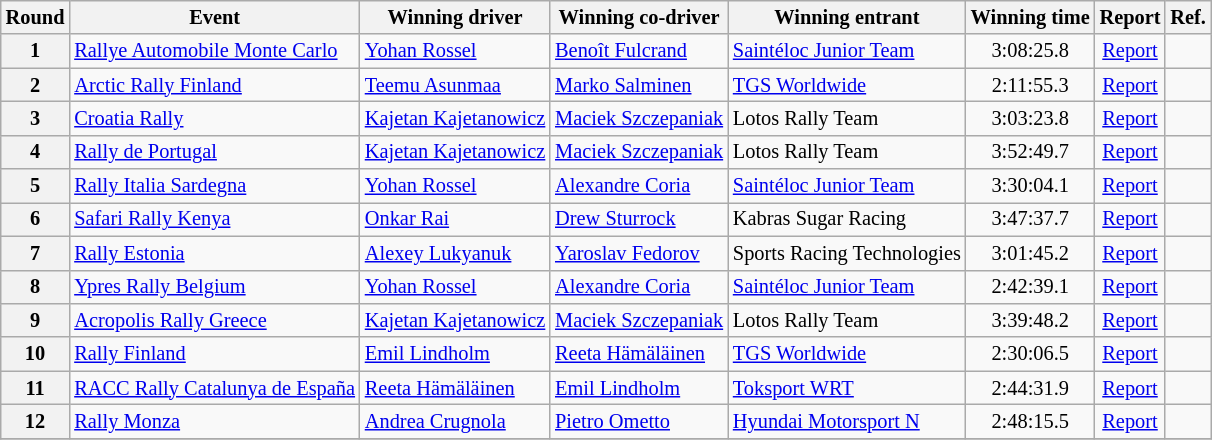<table class="wikitable" style="font-size: 85%;">
<tr>
<th>Round</th>
<th>Event</th>
<th nowrap>Winning driver</th>
<th nowrap>Winning co-driver</th>
<th nowrap>Winning entrant</th>
<th nowrap>Winning time</th>
<th nowrap>Report</th>
<th>Ref.</th>
</tr>
<tr>
<th>1</th>
<td nowrap> <a href='#'>Rallye Automobile Monte Carlo</a></td>
<td nowrap> <a href='#'>Yohan Rossel</a></td>
<td nowrap> <a href='#'>Benoît Fulcrand</a></td>
<td> <a href='#'>Saintéloc Junior Team</a></td>
<td align="center">3:08:25.8</td>
<td align="center"><a href='#'>Report</a></td>
<td align="center"></td>
</tr>
<tr>
<th>2</th>
<td nowrap> <a href='#'>Arctic Rally Finland</a></td>
<td nowrap> <a href='#'>Teemu Asunmaa</a></td>
<td nowrap> <a href='#'>Marko Salminen</a></td>
<td> <a href='#'>TGS Worldwide</a></td>
<td align="center">2:11:55.3</td>
<td align="center"><a href='#'>Report</a></td>
<td align="center"></td>
</tr>
<tr>
<th>3</th>
<td> <a href='#'>Croatia Rally</a></td>
<td nowrap> <a href='#'>Kajetan Kajetanowicz</a></td>
<td nowrap> <a href='#'>Maciek Szczepaniak</a></td>
<td> Lotos Rally Team</td>
<td align="center">3:03:23.8</td>
<td align="center"><a href='#'>Report</a></td>
<td align="center"></td>
</tr>
<tr>
<th>4</th>
<td> <a href='#'>Rally de Portugal</a></td>
<td nowrap> <a href='#'>Kajetan Kajetanowicz</a></td>
<td nowrap> <a href='#'>Maciek Szczepaniak</a></td>
<td> Lotos Rally Team</td>
<td align="center">3:52:49.7</td>
<td align="center"><a href='#'>Report</a></td>
<td align="center"></td>
</tr>
<tr>
<th>5</th>
<td> <a href='#'>Rally Italia Sardegna</a></td>
<td nowrap> <a href='#'>Yohan Rossel</a></td>
<td nowrap> <a href='#'>Alexandre Coria</a></td>
<td> <a href='#'>Saintéloc Junior Team</a></td>
<td align="center">3:30:04.1</td>
<td align="center"><a href='#'>Report</a></td>
<td align="center"></td>
</tr>
<tr>
<th>6</th>
<td> <a href='#'>Safari Rally Kenya</a></td>
<td nowrap> <a href='#'>Onkar Rai</a></td>
<td nowrap> <a href='#'>Drew Sturrock</a></td>
<td> Kabras Sugar Racing</td>
<td align="center">3:47:37.7</td>
<td align="center"><a href='#'>Report</a></td>
<td align="center"></td>
</tr>
<tr>
<th>7</th>
<td> <a href='#'>Rally Estonia</a></td>
<td nowrap> <a href='#'>Alexey Lukyanuk</a></td>
<td nowrap> <a href='#'>Yaroslav Fedorov</a></td>
<td> Sports Racing Technologies</td>
<td align="center">3:01:45.2</td>
<td align="center"><a href='#'>Report</a></td>
<td align="center"></td>
</tr>
<tr>
<th>8</th>
<td> <a href='#'>Ypres Rally Belgium</a></td>
<td nowrap> <a href='#'>Yohan Rossel</a></td>
<td nowrap> <a href='#'>Alexandre Coria</a></td>
<td> <a href='#'>Saintéloc Junior Team</a></td>
<td align="center">2:42:39.1</td>
<td align="center"><a href='#'>Report</a></td>
<td align="center"></td>
</tr>
<tr>
<th>9</th>
<td> <a href='#'>Acropolis Rally Greece</a></td>
<td nowrap> <a href='#'>Kajetan Kajetanowicz</a></td>
<td nowrap> <a href='#'>Maciek Szczepaniak</a></td>
<td> Lotos Rally Team</td>
<td align="center">3:39:48.2</td>
<td align="center"><a href='#'>Report</a></td>
<td align="center"></td>
</tr>
<tr>
<th>10</th>
<td> <a href='#'>Rally Finland</a></td>
<td nowrap> <a href='#'>Emil Lindholm</a></td>
<td nowrap> <a href='#'>Reeta Hämäläinen</a></td>
<td> <a href='#'>TGS Worldwide</a></td>
<td align="center">2:30:06.5</td>
<td align="center"><a href='#'>Report</a></td>
<td align="center"></td>
</tr>
<tr>
<th>11</th>
<td nowrap> <a href='#'>RACC Rally Catalunya de España</a></td>
<td nowrap> <a href='#'>Reeta Hämäläinen</a></td>
<td nowrap> <a href='#'>Emil Lindholm</a></td>
<td> <a href='#'>Toksport WRT</a></td>
<td align="center">2:44:31.9</td>
<td align="center"><a href='#'>Report</a></td>
<td align="center"></td>
</tr>
<tr>
<th>12</th>
<td> <a href='#'>Rally Monza</a></td>
<td nowrap> <a href='#'>Andrea Crugnola</a></td>
<td nowrap> <a href='#'>Pietro Ometto</a></td>
<td> <a href='#'>Hyundai Motorsport N</a></td>
<td align="center">2:48:15.5</td>
<td align="center"><a href='#'>Report</a></td>
<td align="center"></td>
</tr>
<tr>
</tr>
</table>
